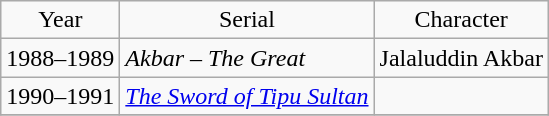<table Class="wikitable sortable">
<tr style="text-align:center;">
<td>Year</td>
<td>Serial</td>
<td>Character</td>
</tr>
<tr>
<td>1988–1989</td>
<td><em>Akbar – The Great</em></td>
<td>Jalaluddin Akbar</td>
</tr>
<tr>
<td>1990–1991</td>
<td><em><a href='#'>The Sword of Tipu Sultan</a></em></td>
<td></td>
</tr>
<tr>
</tr>
</table>
